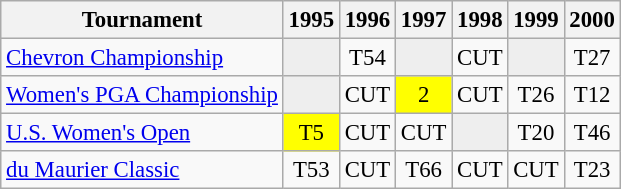<table class="wikitable" style="font-size:95%;text-align:center;">
<tr>
<th>Tournament</th>
<th>1995</th>
<th>1996</th>
<th>1997</th>
<th>1998</th>
<th>1999</th>
<th>2000</th>
</tr>
<tr>
<td align=left><a href='#'>Chevron Championship</a></td>
<td style="background:#eeeeee;"></td>
<td>T54</td>
<td style="background:#eeeeee;"></td>
<td>CUT</td>
<td style="background:#eeeeee;"></td>
<td>T27</td>
</tr>
<tr>
<td align=left><a href='#'>Women's PGA Championship</a></td>
<td style="background:#eeeeee;"></td>
<td>CUT</td>
<td style="background:yellow;">2</td>
<td>CUT</td>
<td>T26</td>
<td>T12</td>
</tr>
<tr>
<td align=left><a href='#'>U.S. Women's Open</a></td>
<td style="background:yellow;">T5</td>
<td>CUT</td>
<td>CUT</td>
<td style="background:#eeeeee;"></td>
<td>T20</td>
<td>T46</td>
</tr>
<tr>
<td align=left><a href='#'>du Maurier Classic</a></td>
<td>T53</td>
<td>CUT</td>
<td>T66</td>
<td>CUT</td>
<td>CUT</td>
<td>T23</td>
</tr>
</table>
